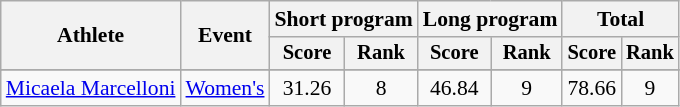<table class=wikitable style=font-size:90%;text-align:center>
<tr>
<th rowspan=2>Athlete</th>
<th rowspan=2>Event</th>
<th colspan=2>Short program</th>
<th colspan=2>Long program</th>
<th colspan=2>Total</th>
</tr>
<tr style=font-size:95%>
<th>Score</th>
<th>Rank</th>
<th>Score</th>
<th>Rank</th>
<th>Score</th>
<th>Rank</th>
</tr>
<tr>
</tr>
<tr>
<td align=left><a href='#'>Micaela Marcelloni</a></td>
<td align=left><a href='#'>Women's</a></td>
<td>31.26</td>
<td>8</td>
<td>46.84</td>
<td>9</td>
<td>78.66</td>
<td>9</td>
</tr>
</table>
